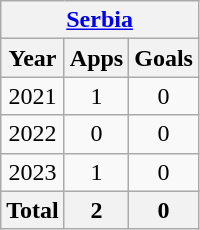<table class="wikitable" style="text-align:center">
<tr>
<th colspan=3><a href='#'>Serbia</a></th>
</tr>
<tr>
<th>Year</th>
<th>Apps</th>
<th>Goals</th>
</tr>
<tr>
<td>2021</td>
<td>1</td>
<td>0</td>
</tr>
<tr>
<td>2022</td>
<td>0</td>
<td>0</td>
</tr>
<tr>
<td>2023</td>
<td>1</td>
<td>0</td>
</tr>
<tr>
<th>Total</th>
<th>2</th>
<th>0</th>
</tr>
</table>
